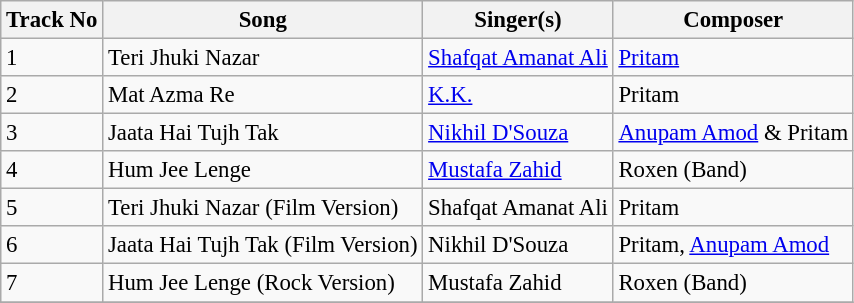<table class="wikitable tracklist" style="font-size:95%;">
<tr>
<th>Track No</th>
<th>Song</th>
<th>Singer(s)</th>
<th>Composer</th>
</tr>
<tr>
<td>1</td>
<td>Teri Jhuki Nazar</td>
<td><a href='#'>Shafqat Amanat Ali</a></td>
<td><a href='#'>Pritam</a></td>
</tr>
<tr>
<td>2</td>
<td>Mat Azma Re</td>
<td><a href='#'>K.K.</a></td>
<td>Pritam</td>
</tr>
<tr>
<td>3</td>
<td>Jaata Hai Tujh Tak</td>
<td><a href='#'>Nikhil D'Souza</a></td>
<td><a href='#'>Anupam Amod</a> & Pritam</td>
</tr>
<tr>
<td>4</td>
<td>Hum Jee Lenge</td>
<td><a href='#'>Mustafa Zahid</a></td>
<td>Roxen (Band)</td>
</tr>
<tr>
<td>5</td>
<td>Teri Jhuki Nazar (Film Version)</td>
<td>Shafqat Amanat Ali</td>
<td>Pritam</td>
</tr>
<tr>
<td>6</td>
<td>Jaata Hai Tujh Tak (Film Version)</td>
<td>Nikhil D'Souza</td>
<td>Pritam, <a href='#'>Anupam Amod</a></td>
</tr>
<tr>
<td>7</td>
<td>Hum Jee Lenge (Rock Version)</td>
<td>Mustafa Zahid</td>
<td>Roxen (Band)</td>
</tr>
<tr>
</tr>
</table>
